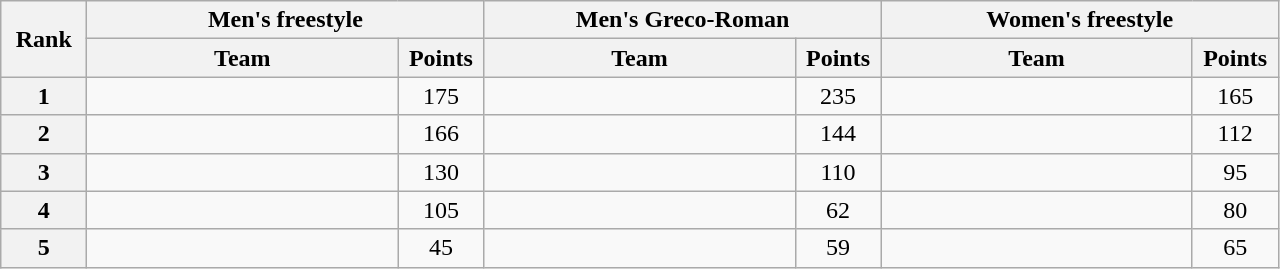<table class="wikitable" style="text-align:center;">
<tr>
<th width=50 rowspan="2">Rank</th>
<th colspan="2">Men's freestyle</th>
<th colspan="2">Men's Greco-Roman</th>
<th colspan="2">Women's freestyle</th>
</tr>
<tr>
<th width=200>Team</th>
<th width=50>Points</th>
<th width=200>Team</th>
<th width=50>Points</th>
<th width=200>Team</th>
<th width=50>Points</th>
</tr>
<tr>
<th>1</th>
<td align=left></td>
<td>175</td>
<td align=left></td>
<td>235</td>
<td align=left></td>
<td>165</td>
</tr>
<tr>
<th>2</th>
<td align=left></td>
<td>166</td>
<td align=left></td>
<td>144</td>
<td align=left></td>
<td>112</td>
</tr>
<tr>
<th>3</th>
<td align=left></td>
<td>130</td>
<td align=left></td>
<td>110</td>
<td align=left></td>
<td>95</td>
</tr>
<tr>
<th>4</th>
<td align=left></td>
<td>105</td>
<td align=left></td>
<td>62</td>
<td align=left></td>
<td>80</td>
</tr>
<tr>
<th>5</th>
<td align=left></td>
<td>45</td>
<td align=left></td>
<td>59</td>
<td align=left></td>
<td>65</td>
</tr>
</table>
